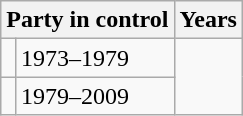<table class="wikitable">
<tr>
<th colspan="2">Party in control</th>
<th>Years</th>
</tr>
<tr>
<td></td>
<td>1973–1979</td>
</tr>
<tr>
<td></td>
<td>1979–2009</td>
</tr>
</table>
